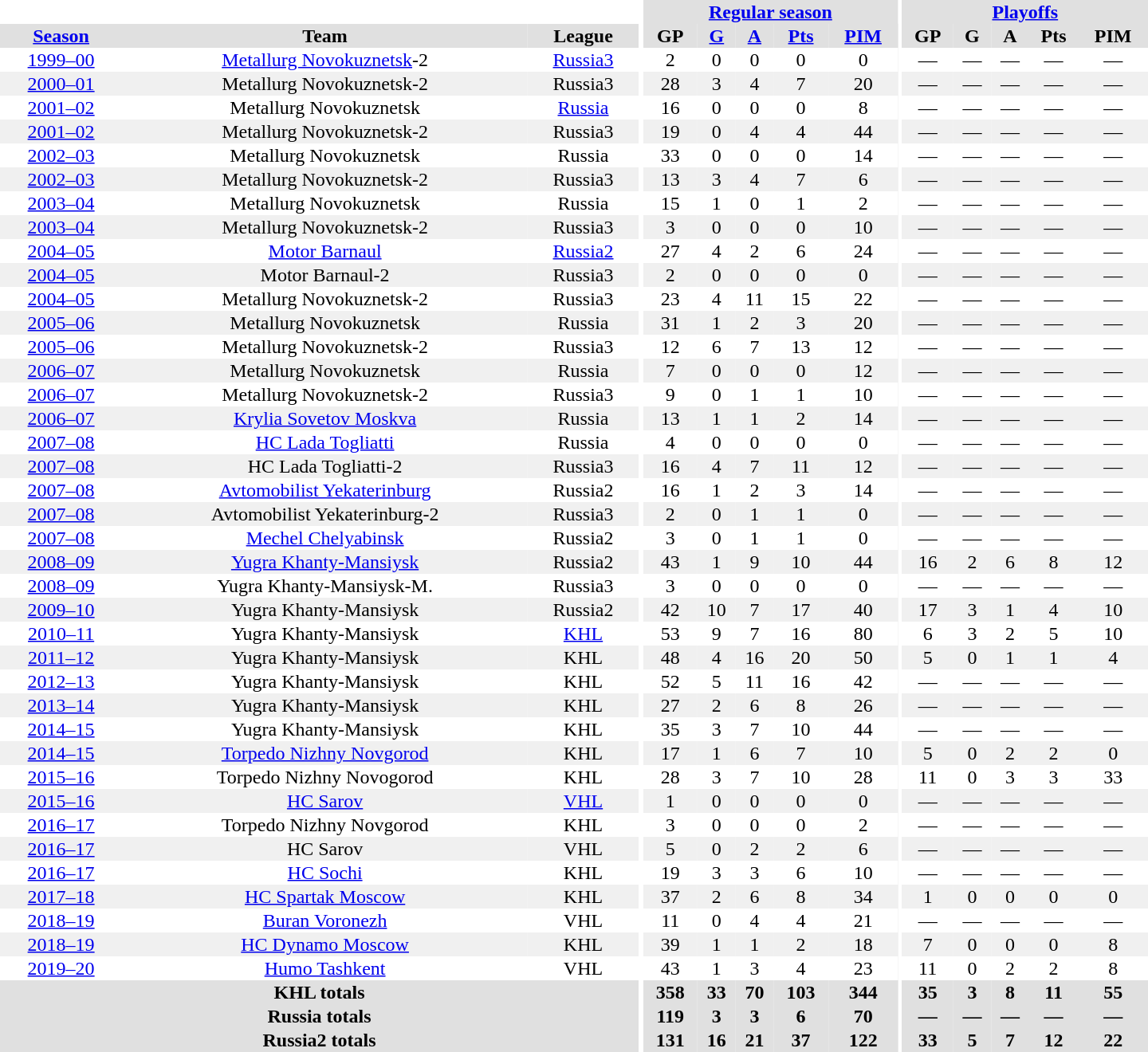<table border="0" cellpadding="1" cellspacing="0" style="text-align:center; width:60em">
<tr bgcolor="#e0e0e0">
<th colspan="3" bgcolor="#ffffff"></th>
<th rowspan="99" bgcolor="#ffffff"></th>
<th colspan="5"><a href='#'>Regular season</a></th>
<th rowspan="99" bgcolor="#ffffff"></th>
<th colspan="5"><a href='#'>Playoffs</a></th>
</tr>
<tr bgcolor="#e0e0e0">
<th><a href='#'>Season</a></th>
<th>Team</th>
<th>League</th>
<th>GP</th>
<th><a href='#'>G</a></th>
<th><a href='#'>A</a></th>
<th><a href='#'>Pts</a></th>
<th><a href='#'>PIM</a></th>
<th>GP</th>
<th>G</th>
<th>A</th>
<th>Pts</th>
<th>PIM</th>
</tr>
<tr>
<td><a href='#'>1999–00</a></td>
<td><a href='#'>Metallurg Novokuznetsk</a>-2</td>
<td><a href='#'>Russia3</a></td>
<td>2</td>
<td>0</td>
<td>0</td>
<td>0</td>
<td>0</td>
<td>—</td>
<td>—</td>
<td>—</td>
<td>—</td>
<td>—</td>
</tr>
<tr bgcolor="#f0f0f0">
<td><a href='#'>2000–01</a></td>
<td>Metallurg Novokuznetsk-2</td>
<td>Russia3</td>
<td>28</td>
<td>3</td>
<td>4</td>
<td>7</td>
<td>20</td>
<td>—</td>
<td>—</td>
<td>—</td>
<td>—</td>
<td>—</td>
</tr>
<tr>
<td><a href='#'>2001–02</a></td>
<td>Metallurg Novokuznetsk</td>
<td><a href='#'>Russia</a></td>
<td>16</td>
<td>0</td>
<td>0</td>
<td>0</td>
<td>8</td>
<td>—</td>
<td>—</td>
<td>—</td>
<td>—</td>
<td>—</td>
</tr>
<tr bgcolor="#f0f0f0">
<td><a href='#'>2001–02</a></td>
<td>Metallurg Novokuznetsk-2</td>
<td>Russia3</td>
<td>19</td>
<td>0</td>
<td>4</td>
<td>4</td>
<td>44</td>
<td>—</td>
<td>—</td>
<td>—</td>
<td>—</td>
<td>—</td>
</tr>
<tr>
<td><a href='#'>2002–03</a></td>
<td>Metallurg Novokuznetsk</td>
<td>Russia</td>
<td>33</td>
<td>0</td>
<td>0</td>
<td>0</td>
<td>14</td>
<td>—</td>
<td>—</td>
<td>—</td>
<td>—</td>
<td>—</td>
</tr>
<tr bgcolor="#f0f0f0">
<td><a href='#'>2002–03</a></td>
<td>Metallurg Novokuznetsk-2</td>
<td>Russia3</td>
<td>13</td>
<td>3</td>
<td>4</td>
<td>7</td>
<td>6</td>
<td>—</td>
<td>—</td>
<td>—</td>
<td>—</td>
<td>—</td>
</tr>
<tr>
<td><a href='#'>2003–04</a></td>
<td>Metallurg Novokuznetsk</td>
<td>Russia</td>
<td>15</td>
<td>1</td>
<td>0</td>
<td>1</td>
<td>2</td>
<td>—</td>
<td>—</td>
<td>—</td>
<td>—</td>
<td>—</td>
</tr>
<tr bgcolor="#f0f0f0">
<td><a href='#'>2003–04</a></td>
<td>Metallurg Novokuznetsk-2</td>
<td>Russia3</td>
<td>3</td>
<td>0</td>
<td>0</td>
<td>0</td>
<td>10</td>
<td>—</td>
<td>—</td>
<td>—</td>
<td>—</td>
<td>—</td>
</tr>
<tr>
<td><a href='#'>2004–05</a></td>
<td><a href='#'>Motor Barnaul</a></td>
<td><a href='#'>Russia2</a></td>
<td>27</td>
<td>4</td>
<td>2</td>
<td>6</td>
<td>24</td>
<td>—</td>
<td>—</td>
<td>—</td>
<td>—</td>
<td>—</td>
</tr>
<tr bgcolor="#f0f0f0">
<td><a href='#'>2004–05</a></td>
<td>Motor Barnaul-2</td>
<td>Russia3</td>
<td>2</td>
<td>0</td>
<td>0</td>
<td>0</td>
<td>0</td>
<td>—</td>
<td>—</td>
<td>—</td>
<td>—</td>
<td>—</td>
</tr>
<tr>
<td><a href='#'>2004–05</a></td>
<td>Metallurg Novokuznetsk-2</td>
<td>Russia3</td>
<td>23</td>
<td>4</td>
<td>11</td>
<td>15</td>
<td>22</td>
<td>—</td>
<td>—</td>
<td>—</td>
<td>—</td>
<td>—</td>
</tr>
<tr bgcolor="#f0f0f0">
<td><a href='#'>2005–06</a></td>
<td>Metallurg Novokuznetsk</td>
<td>Russia</td>
<td>31</td>
<td>1</td>
<td>2</td>
<td>3</td>
<td>20</td>
<td>—</td>
<td>—</td>
<td>—</td>
<td>—</td>
<td>—</td>
</tr>
<tr>
<td><a href='#'>2005–06</a></td>
<td>Metallurg Novokuznetsk-2</td>
<td>Russia3</td>
<td>12</td>
<td>6</td>
<td>7</td>
<td>13</td>
<td>12</td>
<td>—</td>
<td>—</td>
<td>—</td>
<td>—</td>
<td>—</td>
</tr>
<tr bgcolor="#f0f0f0">
<td><a href='#'>2006–07</a></td>
<td>Metallurg Novokuznetsk</td>
<td>Russia</td>
<td>7</td>
<td>0</td>
<td>0</td>
<td>0</td>
<td>12</td>
<td>—</td>
<td>—</td>
<td>—</td>
<td>—</td>
<td>—</td>
</tr>
<tr>
<td><a href='#'>2006–07</a></td>
<td>Metallurg Novokuznetsk-2</td>
<td>Russia3</td>
<td>9</td>
<td>0</td>
<td>1</td>
<td>1</td>
<td>10</td>
<td>—</td>
<td>—</td>
<td>—</td>
<td>—</td>
<td>—</td>
</tr>
<tr bgcolor="#f0f0f0">
<td><a href='#'>2006–07</a></td>
<td><a href='#'>Krylia Sovetov Moskva</a></td>
<td>Russia</td>
<td>13</td>
<td>1</td>
<td>1</td>
<td>2</td>
<td>14</td>
<td>—</td>
<td>—</td>
<td>—</td>
<td>—</td>
<td>—</td>
</tr>
<tr>
<td><a href='#'>2007–08</a></td>
<td><a href='#'>HC Lada Togliatti</a></td>
<td>Russia</td>
<td>4</td>
<td>0</td>
<td>0</td>
<td>0</td>
<td>0</td>
<td>—</td>
<td>—</td>
<td>—</td>
<td>—</td>
<td>—</td>
</tr>
<tr bgcolor="#f0f0f0">
<td><a href='#'>2007–08</a></td>
<td>HC Lada Togliatti-2</td>
<td>Russia3</td>
<td>16</td>
<td>4</td>
<td>7</td>
<td>11</td>
<td>12</td>
<td>—</td>
<td>—</td>
<td>—</td>
<td>—</td>
<td>—</td>
</tr>
<tr>
<td><a href='#'>2007–08</a></td>
<td><a href='#'>Avtomobilist Yekaterinburg</a></td>
<td>Russia2</td>
<td>16</td>
<td>1</td>
<td>2</td>
<td>3</td>
<td>14</td>
<td>—</td>
<td>—</td>
<td>—</td>
<td>—</td>
<td>—</td>
</tr>
<tr bgcolor="#f0f0f0">
<td><a href='#'>2007–08</a></td>
<td>Avtomobilist Yekaterinburg-2</td>
<td>Russia3</td>
<td>2</td>
<td>0</td>
<td>1</td>
<td>1</td>
<td>0</td>
<td>—</td>
<td>—</td>
<td>—</td>
<td>—</td>
<td>—</td>
</tr>
<tr>
<td><a href='#'>2007–08</a></td>
<td><a href='#'>Mechel Chelyabinsk</a></td>
<td>Russia2</td>
<td>3</td>
<td>0</td>
<td>1</td>
<td>1</td>
<td>0</td>
<td>—</td>
<td>—</td>
<td>—</td>
<td>—</td>
<td>—</td>
</tr>
<tr bgcolor="#f0f0f0">
<td><a href='#'>2008–09</a></td>
<td><a href='#'>Yugra Khanty-Mansiysk</a></td>
<td>Russia2</td>
<td>43</td>
<td>1</td>
<td>9</td>
<td>10</td>
<td>44</td>
<td>16</td>
<td>2</td>
<td>6</td>
<td>8</td>
<td>12</td>
</tr>
<tr>
<td><a href='#'>2008–09</a></td>
<td>Yugra Khanty-Mansiysk-M.</td>
<td>Russia3</td>
<td>3</td>
<td>0</td>
<td>0</td>
<td>0</td>
<td>0</td>
<td>—</td>
<td>—</td>
<td>—</td>
<td>—</td>
<td>—</td>
</tr>
<tr bgcolor="#f0f0f0">
<td><a href='#'>2009–10</a></td>
<td>Yugra Khanty-Mansiysk</td>
<td>Russia2</td>
<td>42</td>
<td>10</td>
<td>7</td>
<td>17</td>
<td>40</td>
<td>17</td>
<td>3</td>
<td>1</td>
<td>4</td>
<td>10</td>
</tr>
<tr>
<td><a href='#'>2010–11</a></td>
<td>Yugra Khanty-Mansiysk</td>
<td><a href='#'>KHL</a></td>
<td>53</td>
<td>9</td>
<td>7</td>
<td>16</td>
<td>80</td>
<td>6</td>
<td>3</td>
<td>2</td>
<td>5</td>
<td>10</td>
</tr>
<tr bgcolor="#f0f0f0">
<td><a href='#'>2011–12</a></td>
<td>Yugra Khanty-Mansiysk</td>
<td>KHL</td>
<td>48</td>
<td>4</td>
<td>16</td>
<td>20</td>
<td>50</td>
<td>5</td>
<td>0</td>
<td>1</td>
<td>1</td>
<td>4</td>
</tr>
<tr>
<td><a href='#'>2012–13</a></td>
<td>Yugra Khanty-Mansiysk</td>
<td>KHL</td>
<td>52</td>
<td>5</td>
<td>11</td>
<td>16</td>
<td>42</td>
<td>—</td>
<td>—</td>
<td>—</td>
<td>—</td>
<td>—</td>
</tr>
<tr bgcolor="#f0f0f0">
<td><a href='#'>2013–14</a></td>
<td>Yugra Khanty-Mansiysk</td>
<td>KHL</td>
<td>27</td>
<td>2</td>
<td>6</td>
<td>8</td>
<td>26</td>
<td>—</td>
<td>—</td>
<td>—</td>
<td>—</td>
<td>—</td>
</tr>
<tr>
<td><a href='#'>2014–15</a></td>
<td>Yugra Khanty-Mansiysk</td>
<td>KHL</td>
<td>35</td>
<td>3</td>
<td>7</td>
<td>10</td>
<td>44</td>
<td>—</td>
<td>—</td>
<td>—</td>
<td>—</td>
<td>—</td>
</tr>
<tr bgcolor="#f0f0f0">
<td><a href='#'>2014–15</a></td>
<td><a href='#'>Torpedo Nizhny Novgorod</a></td>
<td>KHL</td>
<td>17</td>
<td>1</td>
<td>6</td>
<td>7</td>
<td>10</td>
<td>5</td>
<td>0</td>
<td>2</td>
<td>2</td>
<td>0</td>
</tr>
<tr>
<td><a href='#'>2015–16</a></td>
<td>Torpedo Nizhny Novogorod</td>
<td>KHL</td>
<td>28</td>
<td>3</td>
<td>7</td>
<td>10</td>
<td>28</td>
<td>11</td>
<td>0</td>
<td>3</td>
<td>3</td>
<td>33</td>
</tr>
<tr bgcolor="#f0f0f0">
<td><a href='#'>2015–16</a></td>
<td><a href='#'>HC Sarov</a></td>
<td><a href='#'>VHL</a></td>
<td>1</td>
<td>0</td>
<td>0</td>
<td>0</td>
<td>0</td>
<td>—</td>
<td>—</td>
<td>—</td>
<td>—</td>
<td>—</td>
</tr>
<tr>
<td><a href='#'>2016–17</a></td>
<td>Torpedo Nizhny Novgorod</td>
<td>KHL</td>
<td>3</td>
<td>0</td>
<td>0</td>
<td>0</td>
<td>2</td>
<td>—</td>
<td>—</td>
<td>—</td>
<td>—</td>
<td>—</td>
</tr>
<tr bgcolor="#f0f0f0">
<td><a href='#'>2016–17</a></td>
<td>HC Sarov</td>
<td>VHL</td>
<td>5</td>
<td>0</td>
<td>2</td>
<td>2</td>
<td>6</td>
<td>—</td>
<td>—</td>
<td>—</td>
<td>—</td>
<td>—</td>
</tr>
<tr>
<td><a href='#'>2016–17</a></td>
<td><a href='#'>HC Sochi</a></td>
<td>KHL</td>
<td>19</td>
<td>3</td>
<td>3</td>
<td>6</td>
<td>10</td>
<td>—</td>
<td>—</td>
<td>—</td>
<td>—</td>
<td>—</td>
</tr>
<tr bgcolor="#f0f0f0">
<td><a href='#'>2017–18</a></td>
<td><a href='#'>HC Spartak Moscow</a></td>
<td>KHL</td>
<td>37</td>
<td>2</td>
<td>6</td>
<td>8</td>
<td>34</td>
<td>1</td>
<td>0</td>
<td>0</td>
<td>0</td>
<td>0</td>
</tr>
<tr>
<td><a href='#'>2018–19</a></td>
<td><a href='#'>Buran Voronezh</a></td>
<td>VHL</td>
<td>11</td>
<td>0</td>
<td>4</td>
<td>4</td>
<td>21</td>
<td>—</td>
<td>—</td>
<td>—</td>
<td>—</td>
<td>—</td>
</tr>
<tr bgcolor="#f0f0f0">
<td><a href='#'>2018–19</a></td>
<td><a href='#'>HC Dynamo Moscow</a></td>
<td>KHL</td>
<td>39</td>
<td>1</td>
<td>1</td>
<td>2</td>
<td>18</td>
<td>7</td>
<td>0</td>
<td>0</td>
<td>0</td>
<td>8</td>
</tr>
<tr>
<td><a href='#'>2019–20</a></td>
<td><a href='#'>Humo Tashkent</a></td>
<td>VHL</td>
<td>43</td>
<td>1</td>
<td>3</td>
<td>4</td>
<td>23</td>
<td>11</td>
<td>0</td>
<td>2</td>
<td>2</td>
<td>8</td>
</tr>
<tr>
</tr>
<tr ALIGN="center" bgcolor="#e0e0e0">
<th colspan="3">KHL totals</th>
<th ALIGN="center">358</th>
<th ALIGN="center">33</th>
<th ALIGN="center">70</th>
<th ALIGN="center">103</th>
<th ALIGN="center">344</th>
<th ALIGN="center">35</th>
<th ALIGN="center">3</th>
<th ALIGN="center">8</th>
<th ALIGN="center">11</th>
<th ALIGN="center">55</th>
</tr>
<tr>
</tr>
<tr ALIGN="center" bgcolor="#e0e0e0">
<th colspan="3">Russia totals</th>
<th ALIGN="center">119</th>
<th ALIGN="center">3</th>
<th ALIGN="center">3</th>
<th ALIGN="center">6</th>
<th ALIGN="center">70</th>
<th ALIGN="center">—</th>
<th ALIGN="center">—</th>
<th ALIGN="center">—</th>
<th ALIGN="center">—</th>
<th ALIGN="center">—</th>
</tr>
<tr>
</tr>
<tr ALIGN="center" bgcolor="#e0e0e0">
<th colspan="3">Russia2 totals</th>
<th ALIGN="center">131</th>
<th ALIGN="center">16</th>
<th ALIGN="center">21</th>
<th ALIGN="center">37</th>
<th ALIGN="center">122</th>
<th ALIGN="center">33</th>
<th ALIGN="center">5</th>
<th ALIGN="center">7</th>
<th ALIGN="center">12</th>
<th ALIGN="center">22</th>
</tr>
</table>
